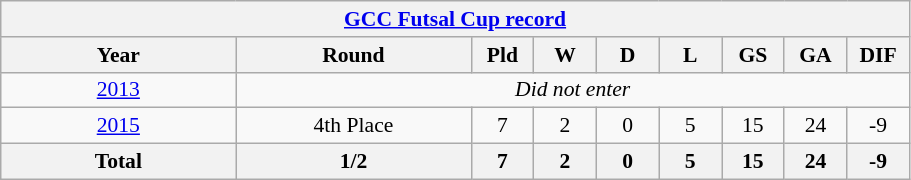<table class="wikitable" style="text-align: center;font-size:90%;">
<tr>
<th colspan=9><a href='#'>GCC Futsal Cup record</a></th>
</tr>
<tr>
<th width=150>Year</th>
<th width=150>Round</th>
<th width=35>Pld</th>
<th width=35>W</th>
<th width=35>D</th>
<th width=35>L</th>
<th width=35>GS</th>
<th width=35>GA</th>
<th width=35>DIF</th>
</tr>
<tr bgcolor=>
<td> <a href='#'>2013</a></td>
<td colspan=9 rowspan=1><em>Did not enter</em></td>
</tr>
<tr bgcolor=>
<td> <a href='#'>2015</a></td>
<td>4th Place</td>
<td>7</td>
<td>2</td>
<td>0</td>
<td>5</td>
<td>15</td>
<td>24</td>
<td>-9</td>
</tr>
<tr>
<th><strong>Total</strong></th>
<th>1/2</th>
<th>7</th>
<th>2</th>
<th>0</th>
<th>5</th>
<th>15</th>
<th>24</th>
<th>-9</th>
</tr>
</table>
